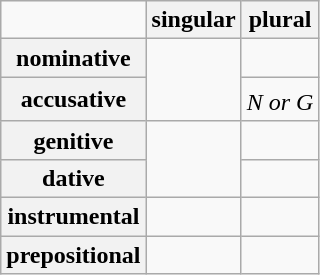<table class="wikitable">
<tr>
<td></td>
<th style="text-align: center;">singular</th>
<th style="text-align: center;">plural</th>
</tr>
<tr>
<th>nominative</th>
<td rowspan="2"><big></big></td>
<td><big></big></td>
</tr>
<tr>
<th>accusative</th>
<td><em>N or G</em> <sup></sup></td>
</tr>
<tr>
<th>genitive</th>
<td rowspan="2"><big></big></td>
<td><big></big></td>
</tr>
<tr>
<th>dative</th>
<td><big></big></td>
</tr>
<tr>
<th>instrumental</th>
<td><big></big> <sup></sup></td>
<td><big></big> <sup></sup></td>
</tr>
<tr>
<th>prepositional</th>
<td><big></big></td>
<td><big></big> <sup></sup></td>
</tr>
</table>
